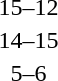<table style="text-align:center">
<tr>
<th width=200></th>
<th width=100></th>
<th width=200></th>
</tr>
<tr>
<td align=right><strong></strong></td>
<td>15–12</td>
<td align=left></td>
</tr>
<tr>
<td align=right></td>
<td>14–15</td>
<td align=left><strong></strong></td>
</tr>
<tr>
<td align=right></td>
<td>5–6</td>
<td align=left><strong></strong></td>
</tr>
</table>
